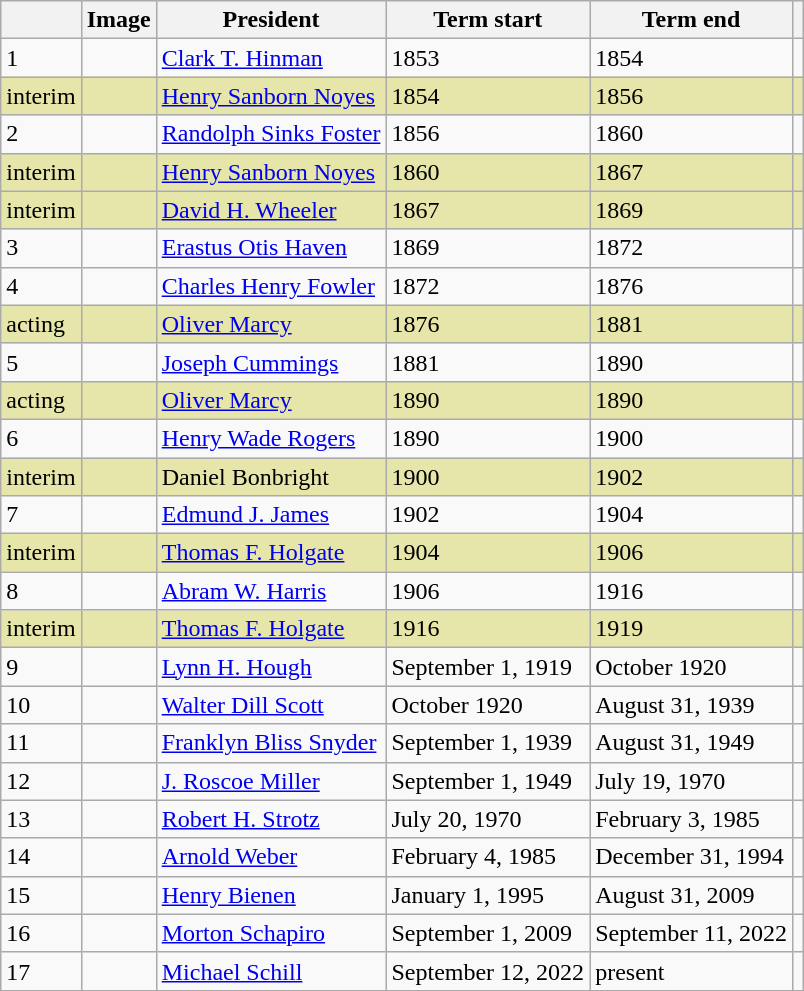<table class="wikitable">
<tr>
<th></th>
<th>Image</th>
<th>President</th>
<th>Term start</th>
<th>Term end</th>
<th></th>
</tr>
<tr>
<td>1</td>
<td></td>
<td><a href='#'>Clark T. Hinman</a></td>
<td>1853</td>
<td>1854</td>
<td></td>
</tr>
<tr bgcolor="#e6e6aa">
<td>interim</td>
<td></td>
<td><a href='#'>Henry Sanborn Noyes</a></td>
<td>1854</td>
<td>1856</td>
<td></td>
</tr>
<tr>
<td>2</td>
<td></td>
<td><a href='#'>Randolph Sinks Foster</a></td>
<td>1856</td>
<td>1860</td>
<td></td>
</tr>
<tr bgcolor="#e6e6aa">
<td>interim</td>
<td></td>
<td><a href='#'>Henry Sanborn Noyes</a></td>
<td>1860</td>
<td>1867</td>
<td></td>
</tr>
<tr bgcolor="#e6e6aa">
<td>interim</td>
<td></td>
<td><a href='#'>David H. Wheeler</a></td>
<td>1867</td>
<td>1869</td>
<td></td>
</tr>
<tr>
<td>3</td>
<td></td>
<td><a href='#'>Erastus Otis Haven</a></td>
<td>1869</td>
<td>1872</td>
<td></td>
</tr>
<tr>
<td>4</td>
<td></td>
<td><a href='#'>Charles Henry Fowler</a></td>
<td>1872</td>
<td>1876</td>
<td></td>
</tr>
<tr bgcolor="#e6e6aa">
<td>acting</td>
<td></td>
<td><a href='#'>Oliver Marcy</a></td>
<td>1876</td>
<td>1881</td>
<td></td>
</tr>
<tr>
<td>5</td>
<td></td>
<td><a href='#'>Joseph Cummings</a></td>
<td>1881</td>
<td>1890</td>
<td></td>
</tr>
<tr bgcolor="#e6e6aa">
<td>acting</td>
<td></td>
<td><a href='#'>Oliver Marcy</a></td>
<td>1890</td>
<td>1890</td>
<td></td>
</tr>
<tr>
<td>6</td>
<td></td>
<td><a href='#'>Henry Wade Rogers</a></td>
<td>1890</td>
<td>1900</td>
<td></td>
</tr>
<tr bgcolor="#e6e6aa">
<td>interim</td>
<td></td>
<td>Daniel Bonbright</td>
<td>1900</td>
<td>1902</td>
<td></td>
</tr>
<tr>
<td>7</td>
<td></td>
<td><a href='#'>Edmund J. James</a></td>
<td>1902</td>
<td>1904</td>
<td></td>
</tr>
<tr bgcolor="#e6e6aa">
<td>interim</td>
<td></td>
<td><a href='#'>Thomas F. Holgate</a></td>
<td>1904</td>
<td>1906</td>
<td></td>
</tr>
<tr>
<td>8</td>
<td></td>
<td><a href='#'>Abram W. Harris</a></td>
<td>1906</td>
<td>1916</td>
<td></td>
</tr>
<tr bgcolor="#e6e6aa">
<td>interim</td>
<td></td>
<td><a href='#'>Thomas F. Holgate</a></td>
<td>1916</td>
<td>1919</td>
<td></td>
</tr>
<tr>
<td>9</td>
<td></td>
<td><a href='#'>Lynn H. Hough</a></td>
<td>September 1, 1919</td>
<td>October 1920</td>
<td></td>
</tr>
<tr>
<td>10</td>
<td></td>
<td><a href='#'>Walter Dill Scott</a></td>
<td>October 1920</td>
<td>August 31, 1939</td>
<td></td>
</tr>
<tr>
<td>11</td>
<td></td>
<td><a href='#'>Franklyn Bliss Snyder</a></td>
<td>September 1, 1939</td>
<td>August 31, 1949</td>
<td></td>
</tr>
<tr>
<td>12</td>
<td></td>
<td><a href='#'>J. Roscoe Miller</a></td>
<td>September 1, 1949</td>
<td>July 19, 1970</td>
<td></td>
</tr>
<tr>
<td>13</td>
<td></td>
<td><a href='#'>Robert H. Strotz</a></td>
<td>July 20, 1970</td>
<td>February 3, 1985</td>
<td></td>
</tr>
<tr>
<td>14</td>
<td></td>
<td><a href='#'>Arnold Weber</a></td>
<td>February 4, 1985</td>
<td>December 31, 1994</td>
<td></td>
</tr>
<tr>
<td>15</td>
<td></td>
<td><a href='#'>Henry Bienen</a></td>
<td>January 1, 1995</td>
<td>August 31, 2009</td>
<td></td>
</tr>
<tr>
<td>16</td>
<td></td>
<td><a href='#'>Morton Schapiro</a></td>
<td>September 1, 2009</td>
<td>September 11, 2022</td>
<td></td>
</tr>
<tr>
<td>17</td>
<td></td>
<td><a href='#'>Michael Schill</a></td>
<td>September 12, 2022</td>
<td>present</td>
<td></td>
</tr>
<tr>
</tr>
</table>
